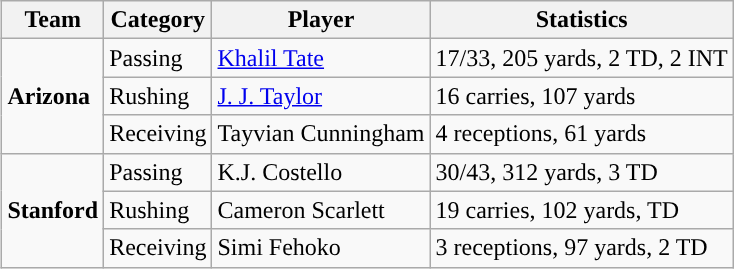<table class="wikitable" style="float: right;">
<tr>
<th>Team</th>
<th>Category</th>
<th>Player</th>
<th>Statistics</th>
</tr>
<tr>
<td rowspan=3><strong>Arizona</strong></td>
<td>Passing</td>
<td><a href='#'>Khalil Tate</a></td>
<td>17/33, 205 yards, 2 TD, 2 INT</td>
</tr>
<tr>
<td>Rushing</td>
<td><a href='#'>J. J. Taylor</a></td>
<td>16 carries, 107 yards</td>
</tr>
<tr>
<td>Receiving</td>
<td>Tayvian Cunningham</td>
<td>4 receptions, 61 yards</td>
</tr>
<tr>
<td rowspan=3><strong>Stanford</strong></td>
<td>Passing</td>
<td>K.J. Costello</td>
<td>30/43, 312 yards, 3 TD</td>
</tr>
<tr>
<td>Rushing</td>
<td>Cameron Scarlett</td>
<td>19 carries, 102 yards, TD</td>
</tr>
<tr>
<td>Receiving</td>
<td>Simi Fehoko</td>
<td>3 receptions, 97 yards, 2 TD</td>
</tr>
</table>
